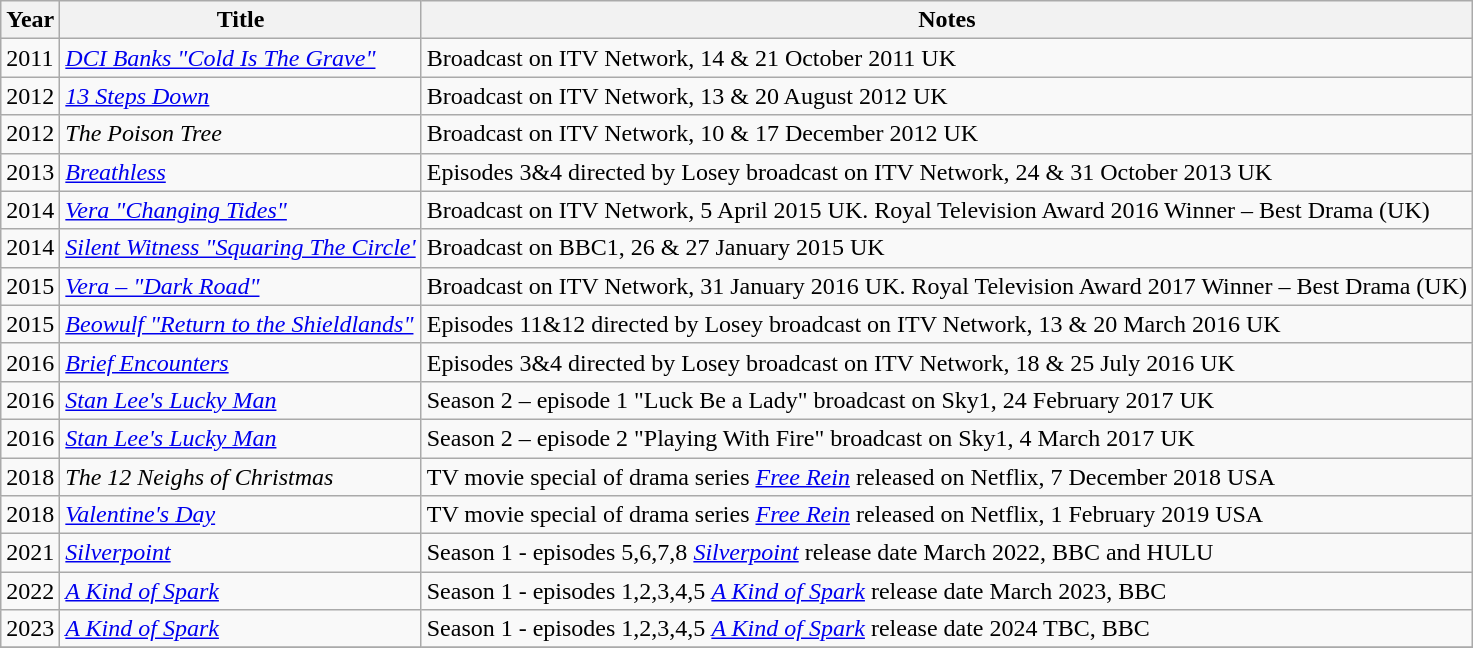<table class = "wikitable">
<tr>
<th>Year</th>
<th>Title</th>
<th>Notes</th>
</tr>
<tr>
<td>2011</td>
<td><em><a href='#'>DCI Banks "Cold Is The Grave"</a></em></td>
<td>Broadcast on ITV Network, 14 & 21 October 2011 UK</td>
</tr>
<tr>
<td>2012</td>
<td><em><a href='#'>13 Steps Down</a></em></td>
<td>Broadcast on ITV Network, 13 & 20 August 2012 UK</td>
</tr>
<tr>
<td>2012</td>
<td><em>The Poison Tree</em></td>
<td>Broadcast on ITV Network, 10 & 17 December 2012 UK</td>
</tr>
<tr>
<td>2013</td>
<td><em><a href='#'>Breathless</a></em></td>
<td>Episodes 3&4 directed by Losey broadcast on ITV Network, 24 & 31 October 2013 UK</td>
</tr>
<tr>
<td>2014</td>
<td><em><a href='#'>Vera "Changing Tides"</a></em></td>
<td>Broadcast on ITV Network, 5 April 2015 UK. Royal Television Award 2016 Winner – Best Drama (UK)</td>
</tr>
<tr>
<td>2014</td>
<td><em><a href='#'>Silent Witness "Squaring The Circle'</a></em></td>
<td>Broadcast on BBC1, 26 & 27 January 2015 UK</td>
</tr>
<tr>
<td>2015</td>
<td><em><a href='#'>Vera – "Dark Road"</a></em></td>
<td>Broadcast on ITV Network, 31 January 2016 UK. Royal Television Award 2017 Winner – Best Drama (UK)</td>
</tr>
<tr>
<td>2015</td>
<td><em><a href='#'>Beowulf "Return to the Shieldlands"</a></em></td>
<td>Episodes 11&12 directed by Losey broadcast on ITV Network, 13 & 20 March 2016 UK</td>
</tr>
<tr>
<td>2016</td>
<td><em><a href='#'>Brief Encounters</a></em></td>
<td>Episodes 3&4 directed by Losey broadcast on ITV Network, 18 & 25 July 2016 UK</td>
</tr>
<tr>
<td>2016</td>
<td><em><a href='#'>Stan Lee's Lucky Man</a></em></td>
<td>Season 2 – episode 1 "Luck Be a Lady" broadcast on Sky1, 24 February 2017 UK</td>
</tr>
<tr>
<td>2016</td>
<td><em><a href='#'>Stan Lee's Lucky Man</a></em></td>
<td>Season 2 – episode 2  "Playing With Fire" broadcast on Sky1, 4 March 2017 UK</td>
</tr>
<tr>
<td>2018</td>
<td><em>The 12 Neighs of Christmas</em></td>
<td>TV movie special of drama series <em><a href='#'>Free Rein</a></em> released on Netflix, 7 December 2018 USA</td>
</tr>
<tr>
<td>2018</td>
<td><em><a href='#'>Valentine's Day</a></em></td>
<td>TV movie special of drama series <em><a href='#'>Free Rein</a></em> released on Netflix, 1 February 2019 USA</td>
</tr>
<tr>
<td>2021</td>
<td><em><a href='#'>Silverpoint</a></em></td>
<td>Season 1 - episodes 5,6,7,8 <em><a href='#'>Silverpoint</a></em> release date March 2022, BBC and HULU</td>
</tr>
<tr>
<td>2022</td>
<td><em><a href='#'>A Kind of Spark</a></em></td>
<td>Season 1 - episodes 1,2,3,4,5  <em><a href='#'>A Kind of Spark</a></em> release date March 2023, BBC</td>
</tr>
<tr>
<td>2023</td>
<td><em><a href='#'>A Kind of Spark</a></em></td>
<td>Season 1 - episodes 1,2,3,4,5  <em><a href='#'>A Kind of Spark</a></em> release date 2024 TBC, BBC</td>
</tr>
<tr>
</tr>
</table>
